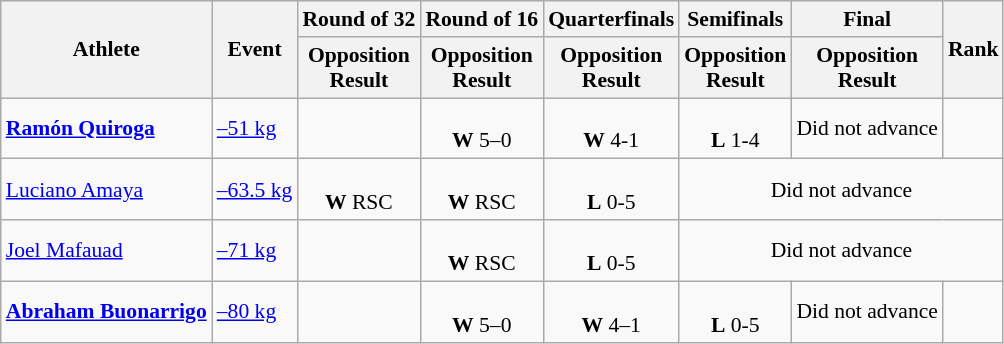<table class=wikitable style=font-size:90%;text-align:center>
<tr>
<th rowspan=2>Athlete</th>
<th rowspan=2>Event</th>
<th>Round of 32</th>
<th>Round of 16</th>
<th>Quarterfinals</th>
<th>Semifinals</th>
<th>Final</th>
<th rowspan="2">Rank</th>
</tr>
<tr>
<th>Opposition<br>Result</th>
<th>Opposition<br>Result</th>
<th>Opposition<br>Result</th>
<th>Opposition<br>Result</th>
<th>Opposition<br>Result</th>
</tr>
<tr align=center>
<td align=left><strong><a href='#'>Ramón Quiroga</a></strong></td>
<td align=left><a href='#'>–51 kg</a></td>
<td></td>
<td><br><strong>W</strong> 5–0</td>
<td><br><strong>W</strong> 4-1</td>
<td><br><strong>L</strong> 1-4</td>
<td>Did not advance</td>
<td></td>
</tr>
<tr>
<td align=left><a href='#'>Luciano Amaya</a></td>
<td align=left><a href='#'>–63.5 kg</a></td>
<td><br><strong>W</strong> RSC</td>
<td><br> <strong>W</strong> RSC</td>
<td><br><strong>L</strong> 0-5</td>
<td colspan=3>Did not advance</td>
</tr>
<tr>
<td align=left><a href='#'>Joel Mafauad</a></td>
<td align=left><a href='#'>–71 kg</a></td>
<td></td>
<td><br><strong>W</strong> RSC</td>
<td><br><strong>L</strong> 0-5</td>
<td colspan=3>Did not advance</td>
</tr>
<tr>
<td align=left><strong><a href='#'>Abraham Buonarrigo</a></strong></td>
<td align=left><a href='#'>–80 kg</a></td>
<td></td>
<td><br><strong>W</strong> 5–0</td>
<td><br><strong>W</strong> 4–1</td>
<td><br><strong>L</strong> 0-5</td>
<td>Did not advance</td>
<td></td>
</tr>
</table>
